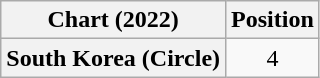<table class="wikitable plainrowheaders" style="text-align:center">
<tr>
<th scope="col">Chart (2022)</th>
<th scope="col">Position</th>
</tr>
<tr>
<th scope="row">South Korea (Circle)</th>
<td>4</td>
</tr>
</table>
